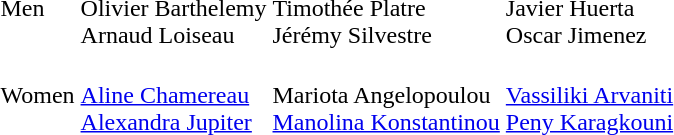<table>
<tr>
<td>Men</td>
<td nowrap><br>Olivier Barthelemy<br>Arnaud Loiseau</td>
<td><br>Timothée Platre<br>Jérémy Silvestre</td>
<td><br>Javier Huerta<br>Oscar Jimenez</td>
</tr>
<tr>
<td>Women</td>
<td nowrap><br><a href='#'>Aline Chamereau</a><br><a href='#'>Alexandra Jupiter</a></td>
<td nowrap><br>Mariota Angelopoulou<br><a href='#'>Manolina Konstantinou</a></td>
<td nowrap><br><a href='#'>Vassiliki Arvaniti</a><br><a href='#'>Peny Karagkouni</a></td>
</tr>
</table>
